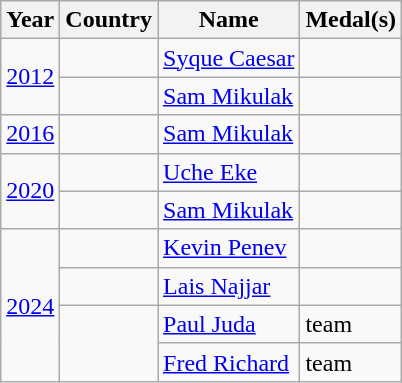<table class="wikitable sortable">
<tr>
<th>Year</th>
<th>Country</th>
<th>Name</th>
<th>Medal(s)</th>
</tr>
<tr>
<td rowspan="2"><a href='#'>2012</a></td>
<td></td>
<td><a href='#'>Syque Caesar</a></td>
<td></td>
</tr>
<tr>
<td></td>
<td><a href='#'>Sam Mikulak</a></td>
<td></td>
</tr>
<tr>
<td><a href='#'>2016</a></td>
<td></td>
<td><a href='#'>Sam Mikulak</a></td>
<td></td>
</tr>
<tr>
<td rowspan="2"><a href='#'>2020</a></td>
<td></td>
<td><a href='#'>Uche Eke</a></td>
<td></td>
</tr>
<tr>
<td></td>
<td><a href='#'>Sam Mikulak</a></td>
</tr>
<tr>
<td rowspan="4"><a href='#'>2024</a></td>
<td></td>
<td><a href='#'>Kevin Penev</a></td>
<td></td>
</tr>
<tr>
<td></td>
<td><a href='#'>Lais Najjar</a></td>
<td></td>
</tr>
<tr>
<td rowspan="2"></td>
<td><a href='#'>Paul Juda</a></td>
<td> team</td>
</tr>
<tr>
<td><a href='#'>Fred Richard</a></td>
<td> team</td>
</tr>
</table>
